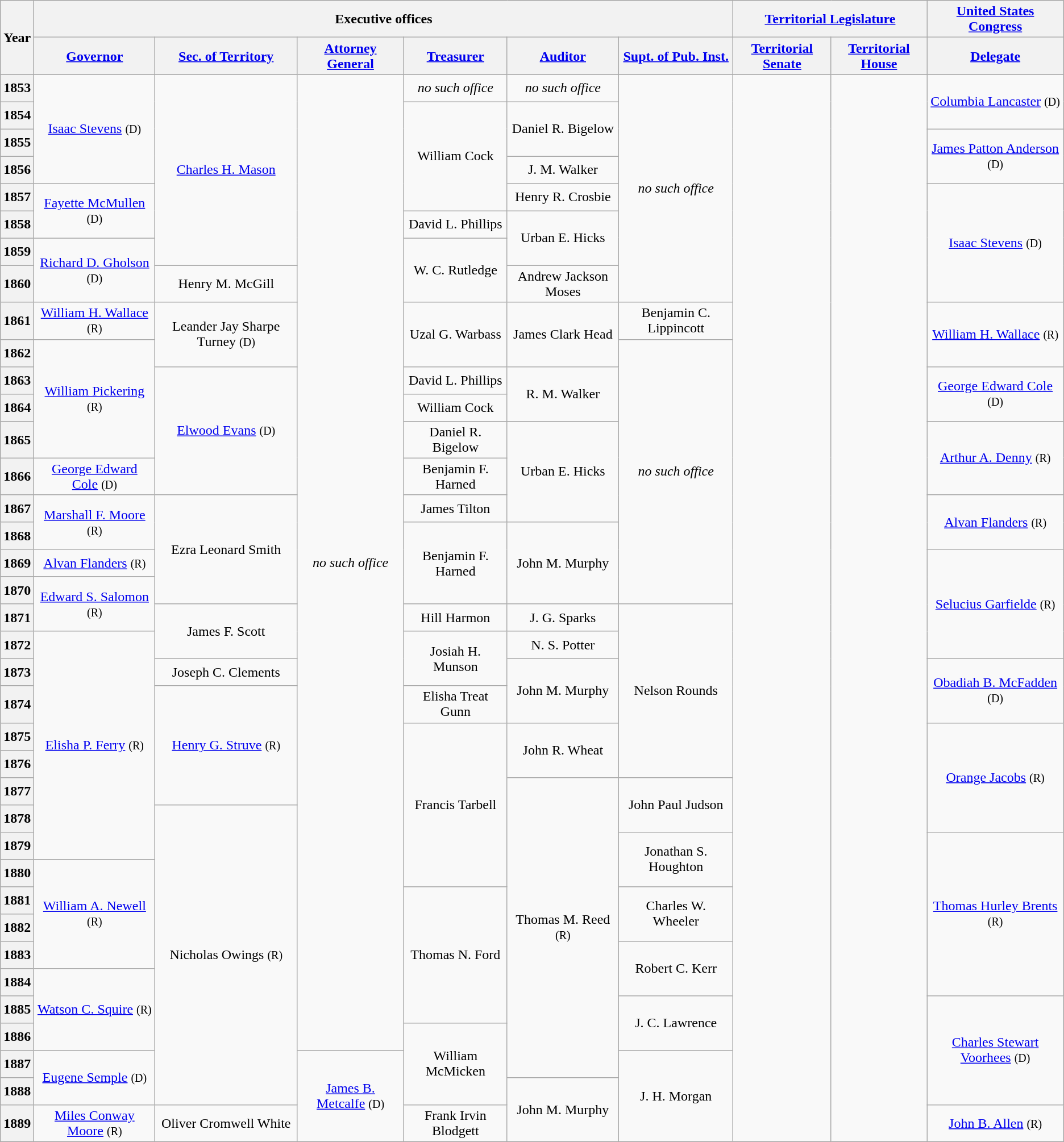<table class="wikitable" style="text-align:center">
<tr>
<th rowspan=2>Year</th>
<th colspan=6>Executive offices</th>
<th colspan=2><a href='#'>Territorial Legislature</a></th>
<th><a href='#'>United States Congress</a></th>
</tr>
<tr style="height:2em">
<th><a href='#'>Governor</a></th>
<th><a href='#'>Sec. of Territory</a></th>
<th><a href='#'>Attorney General</a></th>
<th><a href='#'>Treasurer</a></th>
<th><a href='#'>Auditor</a></th>
<th><a href='#'>Supt. of Pub. Inst.</a></th>
<th><a href='#'>Territorial Senate</a></th>
<th><a href='#'>Territorial House</a></th>
<th><a href='#'>Delegate</a></th>
</tr>
<tr style="height:2em">
<th>1853</th>
<td rowspan=4 ><a href='#'>Isaac Stevens</a> <small>(D)</small></td>
<td rowspan=7><a href='#'>Charles H. Mason</a></td>
<td rowspan=34><em>no such office</em></td>
<td><em>no such office</em></td>
<td><em>no such office</em></td>
<td rowspan=8><em>no such office</em></td>
<td rowspan=37></td>
<td rowspan=37></td>
<td rowspan=2 ><a href='#'>Columbia Lancaster</a> <small>(D)</small></td>
</tr>
<tr style="height:2em">
<th>1854</th>
<td rowspan=4>William Cock</td>
<td rowspan=2>Daniel R. Bigelow</td>
</tr>
<tr style="height:2em">
<th>1855</th>
<td rowspan=2 ><a href='#'>James Patton Anderson</a> <small>(D)</small></td>
</tr>
<tr style="height:2em">
<th>1856</th>
<td>J. M. Walker</td>
</tr>
<tr style="height:2em">
<th>1857</th>
<td rowspan=2 ><a href='#'>Fayette McMullen</a> <small>(D)</small></td>
<td>Henry R. Crosbie</td>
<td rowspan=4 ><a href='#'>Isaac Stevens</a> <small>(D)</small></td>
</tr>
<tr style="height:2em">
<th>1858</th>
<td>David L. Phillips</td>
<td rowspan=2>Urban E. Hicks</td>
</tr>
<tr style="height:2em">
<th>1859</th>
<td rowspan=2 ><a href='#'>Richard D. Gholson</a> <small>(D)</small></td>
<td rowspan=2>W. C. Rutledge</td>
</tr>
<tr style="height:2em">
<th>1860</th>
<td>Henry M. McGill</td>
<td>Andrew Jackson Moses</td>
</tr>
<tr style="height:2em">
<th>1861</th>
<td><a href='#'>William H. Wallace</a> <small>(R)</small></td>
<td rowspan=2 >Leander Jay Sharpe Turney <small>(D)</small></td>
<td rowspan=2>Uzal G. Warbass</td>
<td rowspan=2>James Clark Head</td>
<td>Benjamin C. Lippincott</td>
<td rowspan=2 ><a href='#'>William H. Wallace</a> <small>(R)</small></td>
</tr>
<tr style="height:2em">
<th>1862</th>
<td rowspan=4 ><a href='#'>William Pickering</a> <small>(R)</small></td>
<td rowspan=9><em>no such office</em></td>
</tr>
<tr style="height:2em">
<th>1863</th>
<td rowspan=4 ><a href='#'>Elwood Evans</a> <small>(D)</small></td>
<td>David L. Phillips</td>
<td rowspan=2>R. M. Walker</td>
<td rowspan=2 ><a href='#'>George Edward Cole</a> <small>(D)</small></td>
</tr>
<tr style="height:2em">
<th>1864</th>
<td>William Cock</td>
</tr>
<tr style="height:2em">
<th>1865</th>
<td>Daniel R. Bigelow</td>
<td rowspan=3>Urban E. Hicks</td>
<td rowspan=2 ><a href='#'>Arthur A. Denny</a> <small>(R)</small></td>
</tr>
<tr style="height:2em">
<th>1866</th>
<td><a href='#'>George Edward Cole</a> <small>(D)</small></td>
<td>Benjamin F. Harned</td>
</tr>
<tr style="height:2em">
<th>1867</th>
<td rowspan=2 ><a href='#'>Marshall F. Moore</a> <small>(R)</small></td>
<td rowspan=4>Ezra Leonard Smith</td>
<td>James Tilton</td>
<td rowspan=2 ><a href='#'>Alvan Flanders</a> <small>(R)</small></td>
</tr>
<tr style="height:2em">
<th>1868</th>
<td rowspan=3>Benjamin F. Harned</td>
<td rowspan=3>John M. Murphy</td>
</tr>
<tr style="height:2em">
<th>1869</th>
<td><a href='#'>Alvan Flanders</a> <small>(R)</small></td>
<td rowspan=4 ><a href='#'>Selucius Garfielde</a> <small>(R)</small></td>
</tr>
<tr style="height:2em">
<th>1870</th>
<td rowspan=2 ><a href='#'>Edward S. Salomon</a> <small>(R)</small></td>
</tr>
<tr style="height:2em">
<th>1871</th>
<td rowspan=2>James F. Scott</td>
<td>Hill Harmon</td>
<td>J. G. Sparks</td>
<td rowspan=6>Nelson Rounds</td>
</tr>
<tr style="height:2em">
<th>1872</th>
<td rowspan=8 ><a href='#'>Elisha P. Ferry</a> <small>(R)</small></td>
<td rowspan=2>Josiah H. Munson</td>
<td>N. S. Potter</td>
</tr>
<tr style="height:2em">
<th>1873</th>
<td>Joseph C. Clements</td>
<td rowspan=2>John M. Murphy</td>
<td rowspan=2 ><a href='#'>Obadiah B. McFadden</a> <small>(D)</small></td>
</tr>
<tr style="height:2em">
<th>1874</th>
<td rowspan=4 ><a href='#'>Henry G. Struve</a> <small>(R)</small></td>
<td>Elisha Treat Gunn</td>
</tr>
<tr style="height:2em">
<th>1875</th>
<td rowspan=6>Francis Tarbell</td>
<td rowspan=2>John R. Wheat</td>
<td rowspan=4 ><a href='#'>Orange Jacobs</a> <small>(R)</small></td>
</tr>
<tr style="height:2em">
<th>1876</th>
</tr>
<tr style="height:2em">
<th>1877</th>
<td rowspan=11 >Thomas M. Reed <small>(R)</small></td>
<td rowspan=2>John Paul Judson</td>
</tr>
<tr style="height:2em">
<th>1878</th>
<td rowspan=11 >Nicholas Owings <small>(R)</small></td>
</tr>
<tr style="height:2em">
<th>1879</th>
<td rowspan=2>Jonathan S. Houghton</td>
<td rowspan=6 ><a href='#'>Thomas Hurley Brents</a> <small>(R)</small></td>
</tr>
<tr style="height:2em">
<th>1880</th>
<td rowspan=4 ><a href='#'>William A. Newell</a> <small>(R)</small></td>
</tr>
<tr style="height:2em">
<th>1881</th>
<td rowspan=5>Thomas N. Ford</td>
<td rowspan=2>Charles W. Wheeler</td>
</tr>
<tr style="height:2em">
<th>1882</th>
</tr>
<tr style="height:2em">
<th>1883</th>
<td rowspan=2>Robert C. Kerr</td>
</tr>
<tr style="height:2em">
<th>1884</th>
<td rowspan=3 ><a href='#'>Watson C. Squire</a> <small>(R)</small></td>
</tr>
<tr style="height:2em">
<th>1885</th>
<td rowspan=2>J. C. Lawrence</td>
<td rowspan=4 ><a href='#'>Charles Stewart Voorhees</a> <small>(D)</small></td>
</tr>
<tr style="height:2em">
<th>1886</th>
<td rowspan=3>William McMicken</td>
</tr>
<tr style="height:2em">
<th>1887</th>
<td rowspan=2 ><a href='#'>Eugene Semple</a> <small>(D)</small></td>
<td rowspan=3 ><a href='#'>James B. Metcalfe</a> <small>(D)</small></td>
<td rowspan=3>J. H. Morgan</td>
</tr>
<tr style="height:2em">
<th>1888</th>
<td rowspan=2>John M. Murphy</td>
</tr>
<tr style="height:2em">
<th>1889</th>
<td><a href='#'>Miles Conway Moore</a> <small>(R)</small></td>
<td>Oliver Cromwell White</td>
<td>Frank Irvin Blodgett</td>
<td><a href='#'>John B. Allen</a> <small>(R)</small></td>
</tr>
</table>
